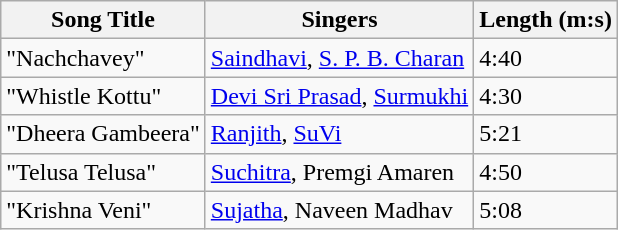<table class="wikitable">
<tr>
<th>Song Title</th>
<th>Singers</th>
<th>Length (m:s)</th>
</tr>
<tr>
<td>"Nachchavey"</td>
<td><a href='#'>Saindhavi</a>, <a href='#'>S. P. B. Charan</a></td>
<td>4:40</td>
</tr>
<tr>
<td>"Whistle Kottu"</td>
<td><a href='#'>Devi Sri Prasad</a>, <a href='#'>Surmukhi</a></td>
<td>4:30</td>
</tr>
<tr>
<td>"Dheera Gambeera"</td>
<td><a href='#'>Ranjith</a>, <a href='#'>SuVi</a></td>
<td>5:21</td>
</tr>
<tr>
<td>"Telusa Telusa"</td>
<td><a href='#'>Suchitra</a>, Premgi Amaren</td>
<td>4:50</td>
</tr>
<tr>
<td>"Krishna Veni"</td>
<td><a href='#'>Sujatha</a>, Naveen Madhav</td>
<td>5:08</td>
</tr>
</table>
